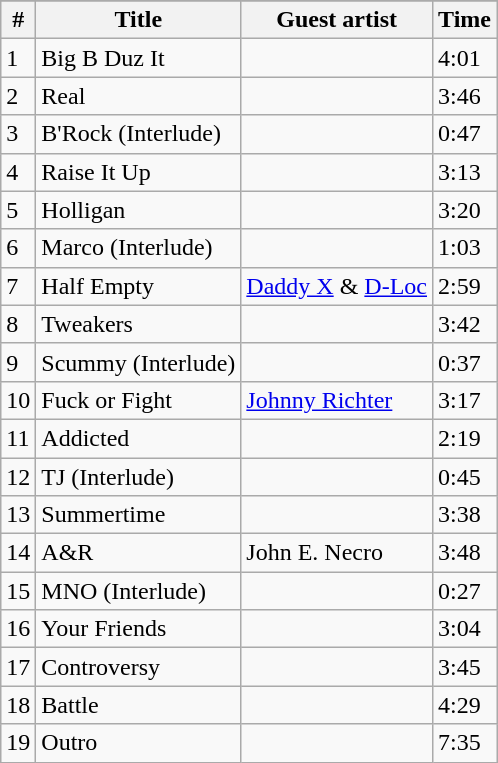<table class="wikitable">
<tr>
</tr>
<tr>
<th align="center">#</th>
<th align="center">Title</th>
<th align="center">Guest artist</th>
<th align="center">Time</th>
</tr>
<tr>
<td>1</td>
<td>Big B Duz It</td>
<td></td>
<td>4:01</td>
</tr>
<tr>
<td>2</td>
<td>Real</td>
<td></td>
<td>3:46</td>
</tr>
<tr>
<td>3</td>
<td>B'Rock (Interlude)</td>
<td></td>
<td>0:47</td>
</tr>
<tr>
<td>4</td>
<td>Raise It Up</td>
<td></td>
<td>3:13</td>
</tr>
<tr>
<td>5</td>
<td>Holligan</td>
<td></td>
<td>3:20</td>
</tr>
<tr>
<td>6</td>
<td>Marco (Interlude)</td>
<td></td>
<td>1:03</td>
</tr>
<tr>
<td>7</td>
<td>Half Empty</td>
<td><a href='#'>Daddy X</a> & <a href='#'>D-Loc</a></td>
<td>2:59</td>
</tr>
<tr>
<td>8</td>
<td>Tweakers</td>
<td></td>
<td>3:42</td>
</tr>
<tr>
<td>9</td>
<td>Scummy (Interlude)</td>
<td></td>
<td>0:37</td>
</tr>
<tr>
<td>10</td>
<td>Fuck or Fight</td>
<td><a href='#'>Johnny Richter</a></td>
<td>3:17</td>
</tr>
<tr>
<td>11</td>
<td>Addicted</td>
<td></td>
<td>2:19</td>
</tr>
<tr>
<td>12</td>
<td>TJ (Interlude)</td>
<td></td>
<td>0:45</td>
</tr>
<tr>
<td>13</td>
<td>Summertime</td>
<td></td>
<td>3:38</td>
</tr>
<tr>
<td>14</td>
<td>A&R</td>
<td>John E. Necro</td>
<td>3:48</td>
</tr>
<tr>
<td>15</td>
<td>MNO (Interlude)</td>
<td></td>
<td>0:27</td>
</tr>
<tr>
<td>16</td>
<td>Your Friends</td>
<td></td>
<td>3:04</td>
</tr>
<tr>
<td>17</td>
<td>Controversy</td>
<td></td>
<td>3:45</td>
</tr>
<tr>
<td>18</td>
<td>Battle</td>
<td></td>
<td>4:29</td>
</tr>
<tr>
<td>19</td>
<td>Outro</td>
<td></td>
<td>7:35</td>
</tr>
</table>
